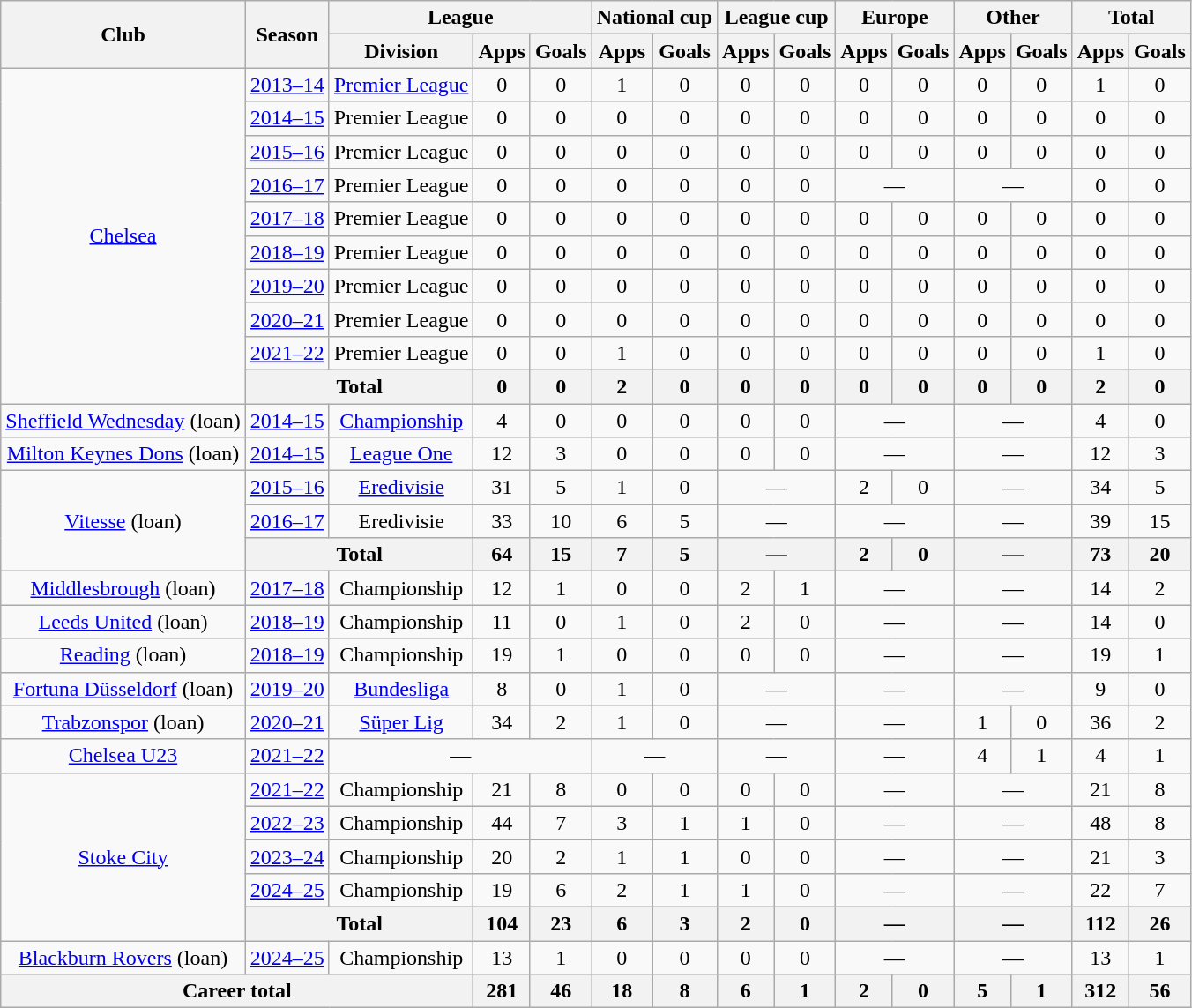<table class="wikitable" style="text-align:center">
<tr>
<th rowspan="2">Club</th>
<th rowspan="2">Season</th>
<th colspan="3">League</th>
<th colspan="2">National cup</th>
<th colspan="2">League cup</th>
<th colspan="2">Europe</th>
<th colspan="2">Other</th>
<th colspan="2">Total</th>
</tr>
<tr>
<th>Division</th>
<th>Apps</th>
<th>Goals</th>
<th>Apps</th>
<th>Goals</th>
<th>Apps</th>
<th>Goals</th>
<th>Apps</th>
<th>Goals</th>
<th>Apps</th>
<th>Goals</th>
<th>Apps</th>
<th>Goals</th>
</tr>
<tr>
<td rowspan="10"><a href='#'>Chelsea</a></td>
<td><a href='#'>2013–14</a></td>
<td><a href='#'>Premier League</a></td>
<td>0</td>
<td>0</td>
<td>1</td>
<td>0</td>
<td>0</td>
<td>0</td>
<td>0</td>
<td>0</td>
<td>0</td>
<td>0</td>
<td>1</td>
<td>0</td>
</tr>
<tr>
<td><a href='#'>2014–15</a></td>
<td>Premier League</td>
<td>0</td>
<td>0</td>
<td>0</td>
<td>0</td>
<td>0</td>
<td>0</td>
<td>0</td>
<td>0</td>
<td>0</td>
<td>0</td>
<td>0</td>
<td>0</td>
</tr>
<tr>
<td><a href='#'>2015–16</a></td>
<td>Premier League</td>
<td>0</td>
<td>0</td>
<td>0</td>
<td>0</td>
<td>0</td>
<td>0</td>
<td>0</td>
<td>0</td>
<td>0</td>
<td>0</td>
<td>0</td>
<td>0</td>
</tr>
<tr>
<td><a href='#'>2016–17</a></td>
<td>Premier League</td>
<td>0</td>
<td>0</td>
<td>0</td>
<td>0</td>
<td>0</td>
<td>0</td>
<td colspan="2">—</td>
<td colspan="2">—</td>
<td>0</td>
<td>0</td>
</tr>
<tr>
<td><a href='#'>2017–18</a></td>
<td>Premier League</td>
<td>0</td>
<td>0</td>
<td>0</td>
<td>0</td>
<td>0</td>
<td>0</td>
<td>0</td>
<td>0</td>
<td>0</td>
<td>0</td>
<td>0</td>
<td>0</td>
</tr>
<tr>
<td><a href='#'>2018–19</a></td>
<td>Premier League</td>
<td>0</td>
<td>0</td>
<td>0</td>
<td>0</td>
<td>0</td>
<td>0</td>
<td>0</td>
<td>0</td>
<td>0</td>
<td>0</td>
<td>0</td>
<td>0</td>
</tr>
<tr>
<td><a href='#'>2019–20</a></td>
<td>Premier League</td>
<td>0</td>
<td>0</td>
<td>0</td>
<td>0</td>
<td>0</td>
<td>0</td>
<td>0</td>
<td>0</td>
<td>0</td>
<td>0</td>
<td>0</td>
<td>0</td>
</tr>
<tr>
<td><a href='#'>2020–21</a></td>
<td>Premier League</td>
<td>0</td>
<td>0</td>
<td>0</td>
<td>0</td>
<td>0</td>
<td>0</td>
<td>0</td>
<td>0</td>
<td>0</td>
<td>0</td>
<td>0</td>
<td>0</td>
</tr>
<tr>
<td><a href='#'>2021–22</a></td>
<td>Premier League</td>
<td>0</td>
<td>0</td>
<td>1</td>
<td>0</td>
<td>0</td>
<td>0</td>
<td>0</td>
<td>0</td>
<td>0</td>
<td>0</td>
<td>1</td>
<td>0</td>
</tr>
<tr>
<th colspan=2>Total</th>
<th>0</th>
<th>0</th>
<th>2</th>
<th>0</th>
<th>0</th>
<th>0</th>
<th>0</th>
<th>0</th>
<th>0</th>
<th>0</th>
<th>2</th>
<th>0</th>
</tr>
<tr>
<td><a href='#'>Sheffield Wednesday</a> (loan)</td>
<td><a href='#'>2014–15</a></td>
<td><a href='#'>Championship</a></td>
<td>4</td>
<td>0</td>
<td>0</td>
<td>0</td>
<td>0</td>
<td>0</td>
<td colspan="2">—</td>
<td colspan="2">—</td>
<td>4</td>
<td>0</td>
</tr>
<tr>
<td><a href='#'>Milton Keynes Dons</a> (loan)</td>
<td><a href='#'>2014–15</a></td>
<td><a href='#'>League One</a></td>
<td>12</td>
<td>3</td>
<td>0</td>
<td>0</td>
<td>0</td>
<td>0</td>
<td colspan="2">—</td>
<td colspan="2">—</td>
<td>12</td>
<td>3</td>
</tr>
<tr>
<td rowspan="3"><a href='#'>Vitesse</a> (loan)</td>
<td><a href='#'>2015–16</a></td>
<td><a href='#'>Eredivisie</a></td>
<td>31</td>
<td>5</td>
<td>1</td>
<td>0</td>
<td colspan="2">—</td>
<td>2</td>
<td>0</td>
<td colspan="2">—</td>
<td>34</td>
<td>5</td>
</tr>
<tr>
<td><a href='#'>2016–17</a></td>
<td>Eredivisie</td>
<td>33</td>
<td>10</td>
<td>6</td>
<td>5</td>
<td colspan="2">—</td>
<td colspan="2">—</td>
<td colspan="2">—</td>
<td>39</td>
<td>15</td>
</tr>
<tr>
<th colspan=2>Total</th>
<th>64</th>
<th>15</th>
<th>7</th>
<th>5</th>
<th colspan="2">—</th>
<th>2</th>
<th>0</th>
<th colspan="2">—</th>
<th>73</th>
<th>20</th>
</tr>
<tr>
<td><a href='#'>Middlesbrough</a> (loan)</td>
<td><a href='#'>2017–18</a></td>
<td>Championship</td>
<td>12</td>
<td>1</td>
<td>0</td>
<td>0</td>
<td>2</td>
<td>1</td>
<td colspan="2">—</td>
<td colspan="2">—</td>
<td>14</td>
<td>2</td>
</tr>
<tr>
<td><a href='#'>Leeds United</a> (loan)</td>
<td><a href='#'>2018–19</a></td>
<td>Championship</td>
<td>11</td>
<td>0</td>
<td>1</td>
<td>0</td>
<td>2</td>
<td>0</td>
<td colspan="2">—</td>
<td colspan="2">—</td>
<td>14</td>
<td>0</td>
</tr>
<tr>
<td><a href='#'>Reading</a> (loan)</td>
<td><a href='#'>2018–19</a></td>
<td>Championship</td>
<td>19</td>
<td>1</td>
<td>0</td>
<td>0</td>
<td>0</td>
<td>0</td>
<td colspan="2">—</td>
<td colspan="2">—</td>
<td>19</td>
<td>1</td>
</tr>
<tr>
<td><a href='#'>Fortuna Düsseldorf</a> (loan)</td>
<td><a href='#'>2019–20</a></td>
<td><a href='#'>Bundesliga</a></td>
<td>8</td>
<td>0</td>
<td>1</td>
<td>0</td>
<td colspan="2">—</td>
<td colspan="2">—</td>
<td colspan="2">—</td>
<td>9</td>
<td>0</td>
</tr>
<tr>
<td><a href='#'>Trabzonspor</a> (loan)</td>
<td><a href='#'>2020–21</a></td>
<td><a href='#'>Süper Lig</a></td>
<td>34</td>
<td>2</td>
<td>1</td>
<td>0</td>
<td colspan="2">—</td>
<td colspan="2">—</td>
<td>1</td>
<td>0</td>
<td>36</td>
<td>2</td>
</tr>
<tr>
<td><a href='#'>Chelsea U23</a></td>
<td><a href='#'>2021–22</a></td>
<td colspan=3>—</td>
<td colspan=2>—</td>
<td colspan=2>—</td>
<td colspan=2>—</td>
<td>4</td>
<td>1</td>
<td>4</td>
<td>1</td>
</tr>
<tr>
<td rowspan=5><a href='#'>Stoke City</a></td>
<td><a href='#'>2021–22</a></td>
<td>Championship</td>
<td>21</td>
<td>8</td>
<td>0</td>
<td>0</td>
<td>0</td>
<td>0</td>
<td colspan="2">—</td>
<td colspan="2">—</td>
<td>21</td>
<td>8</td>
</tr>
<tr>
<td><a href='#'>2022–23</a></td>
<td>Championship</td>
<td>44</td>
<td>7</td>
<td>3</td>
<td>1</td>
<td>1</td>
<td>0</td>
<td colspan="2">—</td>
<td colspan="2">—</td>
<td>48</td>
<td>8</td>
</tr>
<tr>
<td><a href='#'>2023–24</a></td>
<td>Championship</td>
<td>20</td>
<td>2</td>
<td>1</td>
<td>1</td>
<td>0</td>
<td>0</td>
<td colspan="2">—</td>
<td colspan="2">—</td>
<td>21</td>
<td>3</td>
</tr>
<tr>
<td><a href='#'>2024–25</a></td>
<td>Championship</td>
<td>19</td>
<td>6</td>
<td>2</td>
<td>1</td>
<td>1</td>
<td>0</td>
<td colspan="2">—</td>
<td colspan="2">—</td>
<td>22</td>
<td>7</td>
</tr>
<tr>
<th colspan=2>Total</th>
<th>104</th>
<th>23</th>
<th>6</th>
<th>3</th>
<th>2</th>
<th>0</th>
<th colspan="2">—</th>
<th colspan="2">—</th>
<th>112</th>
<th>26</th>
</tr>
<tr>
<td><a href='#'>Blackburn Rovers</a> (loan)</td>
<td><a href='#'>2024–25</a></td>
<td>Championship</td>
<td>13</td>
<td>1</td>
<td>0</td>
<td>0</td>
<td>0</td>
<td>0</td>
<td colspan="2">—</td>
<td colspan="2">—</td>
<td>13</td>
<td>1</td>
</tr>
<tr>
<th colspan="3">Career total</th>
<th>281</th>
<th>46</th>
<th>18</th>
<th>8</th>
<th>6</th>
<th>1</th>
<th>2</th>
<th>0</th>
<th>5</th>
<th>1</th>
<th>312</th>
<th>56</th>
</tr>
</table>
